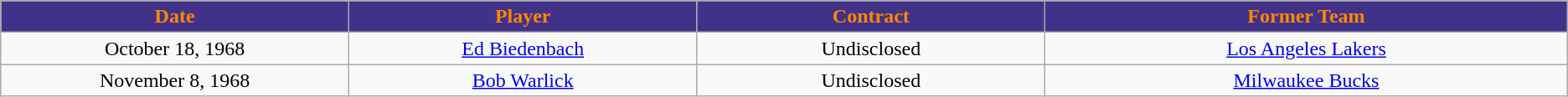<table class="wikitable sortable sortable">
<tr>
<th style="background:#423189; color:#FF8800" width="10%">Date</th>
<th style="background:#423189; color:#FF8800" width="10%">Player</th>
<th style="background:#423189; color:#FF8800" width="10%">Contract</th>
<th style="background:#423189; color:#FF8800" width="15%">Former Team</th>
</tr>
<tr style="text-align: center">
<td>October 18, 1968</td>
<td><a href='#'>Ed Biedenbach</a></td>
<td>Undisclosed</td>
<td><a href='#'>Los Angeles Lakers</a></td>
</tr>
<tr style="text-align: center">
<td>November 8, 1968</td>
<td><a href='#'>Bob Warlick</a></td>
<td>Undisclosed</td>
<td><a href='#'>Milwaukee Bucks</a></td>
</tr>
</table>
